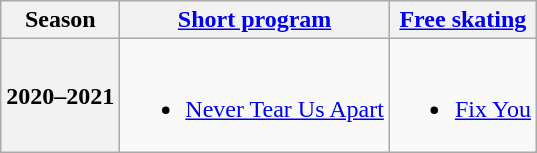<table class=wikitable style=text-align:center>
<tr>
<th>Season</th>
<th><a href='#'>Short program</a></th>
<th><a href='#'>Free skating</a></th>
</tr>
<tr>
<th>2020–2021</th>
<td><br><ul><li><a href='#'>Never Tear Us Apart</a> <br></li></ul></td>
<td><br><ul><li><a href='#'>Fix You</a> <br></li></ul></td>
</tr>
</table>
